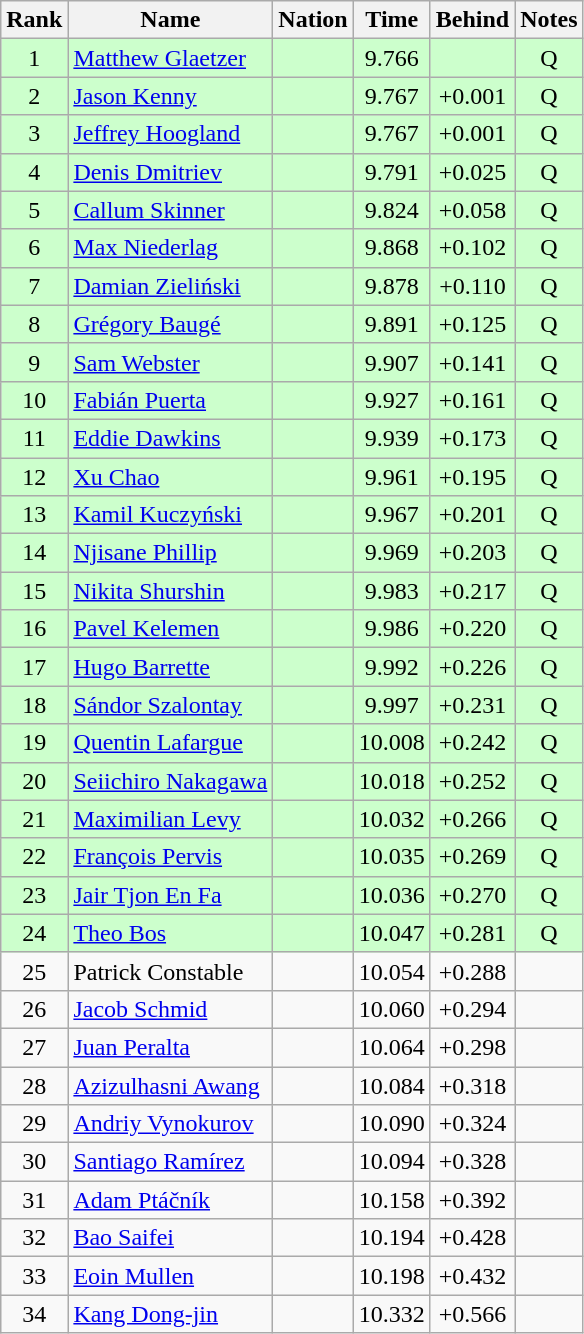<table class="wikitable sortable" style="text-align:center">
<tr>
<th>Rank</th>
<th>Name</th>
<th>Nation</th>
<th>Time</th>
<th>Behind</th>
<th>Notes</th>
</tr>
<tr bgcolor=ccffcc>
<td>1</td>
<td align=left><a href='#'>Matthew Glaetzer</a></td>
<td align=left></td>
<td>9.766</td>
<td></td>
<td>Q</td>
</tr>
<tr bgcolor=ccffcc>
<td>2</td>
<td align=left><a href='#'>Jason Kenny</a></td>
<td align=left></td>
<td>9.767</td>
<td>+0.001</td>
<td>Q</td>
</tr>
<tr bgcolor=ccffcc>
<td>3</td>
<td align=left><a href='#'>Jeffrey Hoogland</a></td>
<td align=left></td>
<td>9.767</td>
<td>+0.001</td>
<td>Q</td>
</tr>
<tr bgcolor=ccffcc>
<td>4</td>
<td align=left><a href='#'>Denis Dmitriev</a></td>
<td align=left></td>
<td>9.791</td>
<td>+0.025</td>
<td>Q</td>
</tr>
<tr bgcolor=ccffcc>
<td>5</td>
<td align=left><a href='#'>Callum Skinner</a></td>
<td align=left></td>
<td>9.824</td>
<td>+0.058</td>
<td>Q</td>
</tr>
<tr bgcolor=ccffcc>
<td>6</td>
<td align=left><a href='#'>Max Niederlag</a></td>
<td align=left></td>
<td>9.868</td>
<td>+0.102</td>
<td>Q</td>
</tr>
<tr bgcolor=ccffcc>
<td>7</td>
<td align=left><a href='#'>Damian Zieliński</a></td>
<td align=left></td>
<td>9.878</td>
<td>+0.110</td>
<td>Q</td>
</tr>
<tr bgcolor=ccffcc>
<td>8</td>
<td align=left><a href='#'>Grégory Baugé</a></td>
<td align=left></td>
<td>9.891</td>
<td>+0.125</td>
<td>Q</td>
</tr>
<tr bgcolor=ccffcc>
<td>9</td>
<td align=left><a href='#'>Sam Webster</a></td>
<td align=left></td>
<td>9.907</td>
<td>+0.141</td>
<td>Q</td>
</tr>
<tr bgcolor=ccffcc>
<td>10</td>
<td align=left><a href='#'>Fabián Puerta</a></td>
<td align=left></td>
<td>9.927</td>
<td>+0.161</td>
<td>Q</td>
</tr>
<tr bgcolor=ccffcc>
<td>11</td>
<td align=left><a href='#'>Eddie Dawkins</a></td>
<td align=left></td>
<td>9.939</td>
<td>+0.173</td>
<td>Q</td>
</tr>
<tr bgcolor=ccffcc>
<td>12</td>
<td align=left><a href='#'>Xu Chao</a></td>
<td align=left></td>
<td>9.961</td>
<td>+0.195</td>
<td>Q</td>
</tr>
<tr bgcolor=ccffcc>
<td>13</td>
<td align=left><a href='#'>Kamil Kuczyński</a></td>
<td align=left></td>
<td>9.967</td>
<td>+0.201</td>
<td>Q</td>
</tr>
<tr bgcolor=ccffcc>
<td>14</td>
<td align=left><a href='#'>Njisane Phillip</a></td>
<td align=left></td>
<td>9.969</td>
<td>+0.203</td>
<td>Q</td>
</tr>
<tr bgcolor=ccffcc>
<td>15</td>
<td align=left><a href='#'>Nikita Shurshin</a></td>
<td align=left></td>
<td>9.983</td>
<td>+0.217</td>
<td>Q</td>
</tr>
<tr bgcolor=ccffcc>
<td>16</td>
<td align=left><a href='#'>Pavel Kelemen</a></td>
<td align=left></td>
<td>9.986</td>
<td>+0.220</td>
<td>Q</td>
</tr>
<tr bgcolor=ccffcc>
<td>17</td>
<td align=left><a href='#'>Hugo Barrette</a></td>
<td align=left></td>
<td>9.992</td>
<td>+0.226</td>
<td>Q</td>
</tr>
<tr bgcolor=ccffcc>
<td>18</td>
<td align=left><a href='#'>Sándor Szalontay</a></td>
<td align=left></td>
<td>9.997</td>
<td>+0.231</td>
<td>Q</td>
</tr>
<tr bgcolor=ccffcc>
<td>19</td>
<td align=left><a href='#'>Quentin Lafargue</a></td>
<td align=left></td>
<td>10.008</td>
<td>+0.242</td>
<td>Q</td>
</tr>
<tr bgcolor=ccffcc>
<td>20</td>
<td align=left><a href='#'>Seiichiro Nakagawa</a></td>
<td align=left></td>
<td>10.018</td>
<td>+0.252</td>
<td>Q</td>
</tr>
<tr bgcolor=ccffcc>
<td>21</td>
<td align=left><a href='#'>Maximilian Levy</a></td>
<td align=left></td>
<td>10.032</td>
<td>+0.266</td>
<td>Q</td>
</tr>
<tr bgcolor=ccffcc>
<td>22</td>
<td align=left><a href='#'>François Pervis</a></td>
<td align=left></td>
<td>10.035</td>
<td>+0.269</td>
<td>Q</td>
</tr>
<tr bgcolor=ccffcc>
<td>23</td>
<td align=left><a href='#'>Jair Tjon En Fa</a></td>
<td align=left></td>
<td>10.036</td>
<td>+0.270</td>
<td>Q</td>
</tr>
<tr bgcolor=ccffcc>
<td>24</td>
<td align=left><a href='#'>Theo Bos</a></td>
<td align=left></td>
<td>10.047</td>
<td>+0.281</td>
<td>Q</td>
</tr>
<tr>
<td>25</td>
<td align=left>Patrick Constable</td>
<td align=left></td>
<td>10.054</td>
<td>+0.288</td>
<td></td>
</tr>
<tr>
<td>26</td>
<td align=left><a href='#'>Jacob Schmid</a></td>
<td align=left></td>
<td>10.060</td>
<td>+0.294</td>
<td></td>
</tr>
<tr>
<td>27</td>
<td align=left><a href='#'>Juan Peralta</a></td>
<td align=left></td>
<td>10.064</td>
<td>+0.298</td>
<td></td>
</tr>
<tr>
<td>28</td>
<td align=left><a href='#'>Azizulhasni Awang</a></td>
<td align=left></td>
<td>10.084</td>
<td>+0.318</td>
<td></td>
</tr>
<tr>
<td>29</td>
<td align=left><a href='#'>Andriy Vynokurov</a></td>
<td align=left></td>
<td>10.090</td>
<td>+0.324</td>
<td></td>
</tr>
<tr>
<td>30</td>
<td align=left><a href='#'>Santiago Ramírez</a></td>
<td align=left></td>
<td>10.094</td>
<td>+0.328</td>
<td></td>
</tr>
<tr>
<td>31</td>
<td align=left><a href='#'>Adam Ptáčník</a></td>
<td align=left></td>
<td>10.158</td>
<td>+0.392</td>
<td></td>
</tr>
<tr>
<td>32</td>
<td align=left><a href='#'>Bao Saifei</a></td>
<td align=left></td>
<td>10.194</td>
<td>+0.428</td>
<td></td>
</tr>
<tr>
<td>33</td>
<td align=left><a href='#'>Eoin Mullen</a></td>
<td align=left></td>
<td>10.198</td>
<td>+0.432</td>
<td></td>
</tr>
<tr>
<td>34</td>
<td align=left><a href='#'>Kang Dong-jin</a></td>
<td align=left></td>
<td>10.332</td>
<td>+0.566</td>
<td></td>
</tr>
</table>
